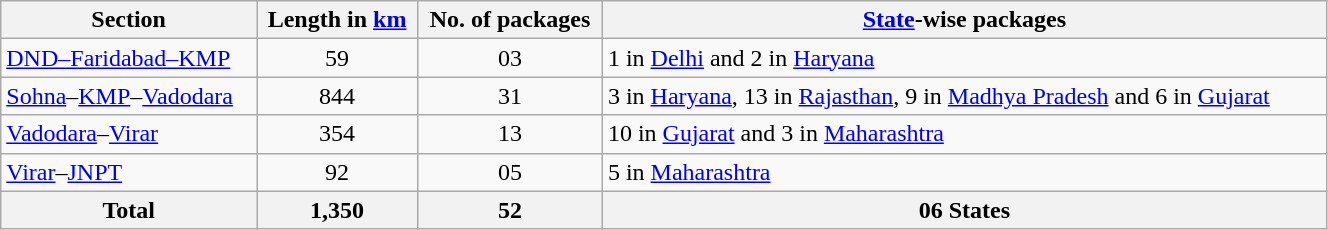<table class=wikitable width=70%>
<tr>
<th>Section</th>
<th>Length in <a href='#'>km</a></th>
<th>No. of packages</th>
<th><a href='#'>State</a>-wise packages</th>
</tr>
<tr>
<td><a href='#'>DND–Faridabad–KMP</a></td>
<td style="text-align:center;">59</td>
<td style="text-align:center;">03</td>
<td>1 in <a href='#'>Delhi</a> and 2 in <a href='#'>Haryana</a></td>
</tr>
<tr>
<td><a href='#'>Sohna</a>–<a href='#'>KMP</a>–<a href='#'>Vadodara</a></td>
<td style="text-align:center;">844</td>
<td style="text-align:center;">31</td>
<td>3 in <a href='#'>Haryana</a>, 13 in <a href='#'>Rajasthan</a>, 9 in <a href='#'>Madhya Pradesh</a> and 6 in <a href='#'>Gujarat</a></td>
</tr>
<tr>
<td><a href='#'>Vadodara</a>–<a href='#'>Virar</a></td>
<td style="text-align:center;">354</td>
<td style="text-align:center;">13</td>
<td>10 in <a href='#'>Gujarat</a> and 3 in <a href='#'>Maharashtra</a></td>
</tr>
<tr>
<td><a href='#'>Virar</a>–<a href='#'>JNPT</a></td>
<td style="text-align:center;">92</td>
<td style="text-align:center;">05</td>
<td>5 in <a href='#'>Maharashtra</a></td>
</tr>
<tr>
<th><strong>Total</strong></th>
<th><strong>1,350</strong></th>
<th><strong>52</strong></th>
<th><strong>06 States</strong></th>
</tr>
</table>
